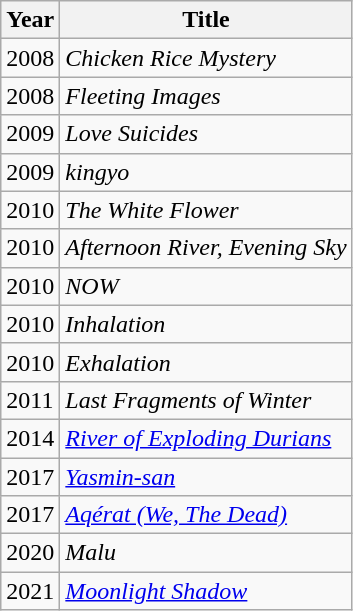<table class="wikitable">
<tr>
<th>Year</th>
<th>Title</th>
</tr>
<tr>
<td>2008</td>
<td><em>Chicken Rice Mystery</em></td>
</tr>
<tr>
<td>2008</td>
<td><em>Fleeting Images</em></td>
</tr>
<tr>
<td>2009</td>
<td><em>Love Suicides</em></td>
</tr>
<tr>
<td>2009</td>
<td><em>kingyo</em></td>
</tr>
<tr>
<td>2010</td>
<td><em>The White Flower</em></td>
</tr>
<tr>
<td>2010</td>
<td><em>Afternoon River, Evening Sky</em></td>
</tr>
<tr>
<td>2010</td>
<td><em>NOW</em></td>
</tr>
<tr>
<td>2010</td>
<td><em>Inhalation</em></td>
</tr>
<tr>
<td>2010</td>
<td><em>Exhalation</em></td>
</tr>
<tr>
<td>2011</td>
<td><em>Last Fragments of Winter</em></td>
</tr>
<tr>
<td>2014</td>
<td><em><a href='#'>River of Exploding Durians</a></em></td>
</tr>
<tr>
<td>2017</td>
<td><em><a href='#'>Yasmin-san</a></em></td>
</tr>
<tr>
<td>2017</td>
<td><em><a href='#'>Aqérat (We, The Dead)</a></em></td>
</tr>
<tr>
<td>2020</td>
<td><em>Malu</em></td>
</tr>
<tr>
<td>2021</td>
<td><em><a href='#'>Moonlight Shadow</a></em></td>
</tr>
</table>
